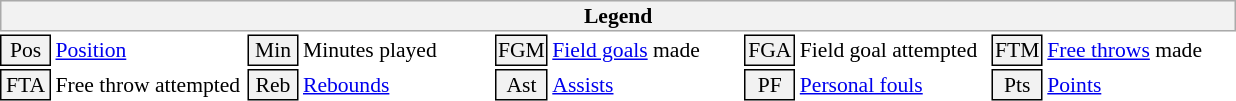<table class="toccolours" style="font-size:90%; white-space:nowrap">
<tr>
<th colspan="10" style="background-color:#F2F2F2; border: 1px solid #AAAAAA">Legend</th>
</tr>
<tr>
<td width="30px" style="text-align:center; background-color:#F2F2F2; border:1px solid black">Pos</td>
<td width="125px"><a href='#'>Position</a></td>
<td width="30px" style="text-align:center; background-color:#F2F2F2; border:1px solid black">Min</td>
<td width="125px">Minutes played</td>
<td width="30px" style="text-align:center; background-color:#F2F2F2; border:1px solid black">FGM</td>
<td width="125px"><a href='#'>Field goals</a> made</td>
<td width="30px" style="text-align:center; background-color:#F2F2F2; border:1px solid black">FGA</td>
<td width="125px">Field goal attempted</td>
<td width="30px" style="text-align:center; background-color:#F2F2F2; border:1px solid black">FTM</td>
<td width="125px"><a href='#'>Free throws</a> made</td>
</tr>
<tr>
<td style="text-align:center; background-color:#F2F2F2; border:1px solid black">FTA</td>
<td>Free throw attempted</td>
<td style="text-align:center; background-color:#F2F2F2; border:1px solid black">Reb</td>
<td><a href='#'>Rebounds</a></td>
<td style="text-align:center; background-color:#F2F2F2; border:1px solid black">Ast</td>
<td><a href='#'>Assists</a></td>
<td style="text-align:center; background-color:#F2F2F2; border:1px solid black">PF</td>
<td><a href='#'>Personal fouls</a></td>
<td style="text-align:center; background-color:#F2F2F2; border:1px solid black">Pts</td>
<td><a href='#'>Points</a></td>
</tr>
</table>
